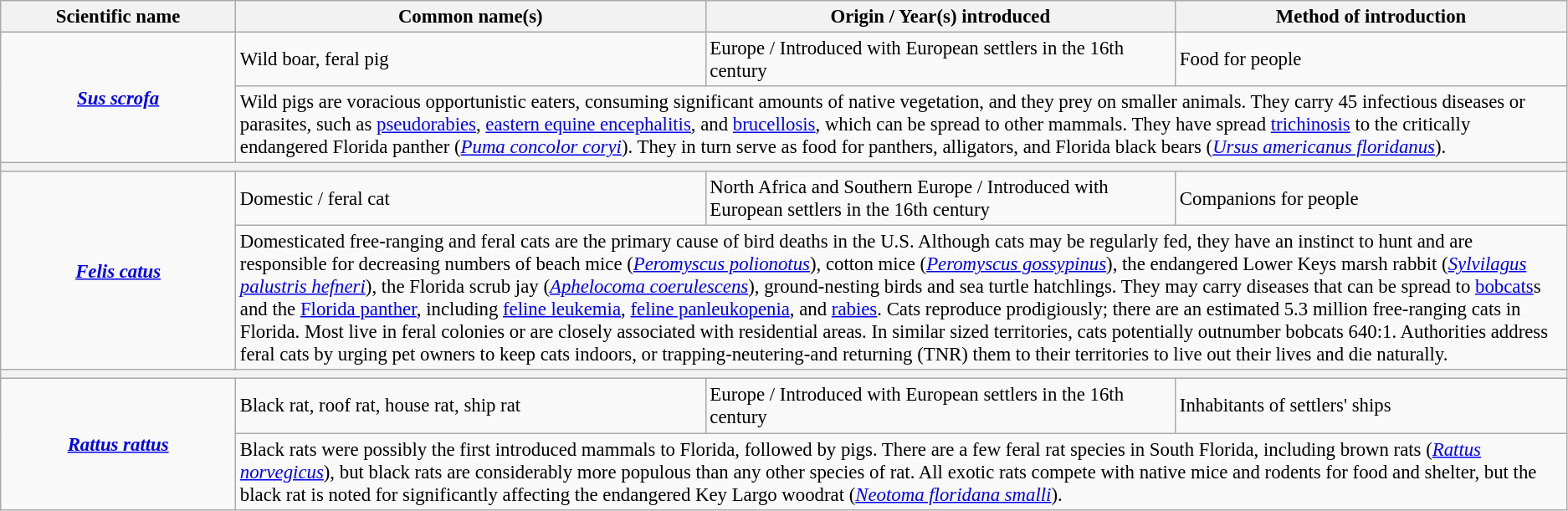<table class="wikitable" style="font-size: 95%" id="Everglades invasive mammals">
<tr>
<th width=15%>Scientific name</th>
<th width=30%>Common name(s)</th>
<th width=30%>Origin / Year(s) introduced</th>
<th width=25%>Method of introduction</th>
</tr>
<tr>
<td align="center" rowspan=2><strong><em><a href='#'>Sus scrofa</a></em></strong> <br> </td>
<td>Wild boar, feral pig</td>
<td>Europe / Introduced with European settlers in the 16th century</td>
<td>Food for people</td>
</tr>
<tr>
<td colspan=3>Wild pigs are voracious opportunistic eaters, consuming significant amounts of native vegetation, and they prey on smaller animals. They carry 45 infectious diseases or parasites, such as <a href='#'>pseudorabies</a>, <a href='#'>eastern equine encephalitis</a>, and <a href='#'>brucellosis</a>, which can be spread to other mammals. They have spread <a href='#'>trichinosis</a> to the critically endangered Florida panther (<em><a href='#'>Puma concolor coryi</a></em>). They in turn serve as food for panthers, alligators, and Florida black bears (<em><a href='#'>Ursus americanus floridanus</a></em>).</td>
</tr>
<tr style="height:0px">
<th colspan=4></th>
</tr>
<tr>
<td align="center" rowspan=2><strong><em><a href='#'>Felis catus</a></em></strong> <br> </td>
<td>Domestic / feral cat</td>
<td>North Africa and Southern Europe / Introduced with European settlers in the 16th century</td>
<td>Companions for people</td>
</tr>
<tr>
<td colspan=3>Domesticated free-ranging and feral cats are the primary cause of bird deaths in the U.S. Although cats may be regularly fed, they have an instinct to hunt and are responsible for decreasing numbers of beach mice (<em><a href='#'>Peromyscus polionotus</a></em>), cotton mice (<em><a href='#'>Peromyscus gossypinus</a></em>), the endangered Lower Keys marsh rabbit (<em><a href='#'>Sylvilagus palustris hefneri</a></em>), the Florida scrub jay (<em><a href='#'>Aphelocoma coerulescens</a></em>), ground-nesting birds and sea turtle hatchlings. They may carry diseases that can be spread to <a href='#'>bobcats</a>s and the <a href='#'>Florida panther</a>, including <a href='#'>feline leukemia</a>, <a href='#'>feline panleukopenia</a>, and <a href='#'>rabies</a>. Cats reproduce prodigiously; there are an estimated 5.3 million free-ranging cats in Florida. Most live in feral colonies or are closely associated with residential areas. In similar sized territories, cats potentially outnumber bobcats 640:1. Authorities address feral cats by urging pet owners to keep cats indoors, or trapping-neutering-and returning (TNR) them to their territories to live out their lives and die naturally.</td>
</tr>
<tr style="height:0px">
<th colspan=4></th>
</tr>
<tr>
<td align="center" rowspan=2><strong><em><a href='#'>Rattus rattus</a></em></strong> <br> </td>
<td>Black rat, roof rat, house rat, ship rat</td>
<td>Europe / Introduced with European settlers in the 16th century</td>
<td>Inhabitants of settlers' ships</td>
</tr>
<tr>
<td colspan=3>Black rats were possibly the first introduced mammals to Florida, followed by pigs. There are a few feral rat species in South Florida, including brown rats (<em><a href='#'>Rattus norvegicus</a></em>), but black rats are considerably more populous than any other species of rat. All exotic rats compete with native mice and rodents for food and shelter, but the black rat is noted for significantly affecting the endangered Key Largo woodrat (<em><a href='#'>Neotoma floridana smalli</a></em>).</td>
</tr>
</table>
